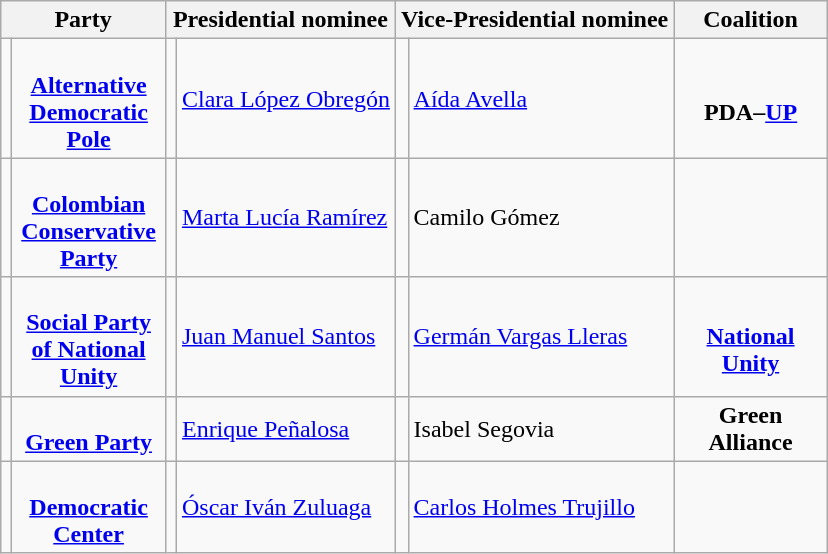<table class="vertical-align-top wikitable">
<tr>
<th scope=colgroup colspan=2>Party</th>
<th scope=colgroup colspan=2>Presidential nominee</th>
<th scope=colgroup colspan=2>Vice-Presidential nominee</th>
<th scope=col>Coalition</th>
</tr>
<tr>
<td bgcolor=></td>
<td style="max-width:95px; text-align:center"> <br> <strong><a href='#'>Alternative Democratic Pole</a></strong></td>
<td></td>
<td><a href='#'>Clara López Obregón</a></td>
<td></td>
<td><a href='#'>Aída Avella</a></td>
<td style="max-width:95px; text-align:center">  <br> <strong>PDA–<a href='#'>UP</a></strong></td>
</tr>
<tr>
<td bgcolor=></td>
<td style="max-width:95px; text-align:center"> <br> <strong><a href='#'>Colombian Conservative Party</a></strong></td>
<td></td>
<td><a href='#'>Marta Lucía Ramírez</a></td>
<td></td>
<td>Camilo Gómez</td>
<td></td>
</tr>
<tr>
<td bgcolor=></td>
<td style="max-width:95px; text-align:center"> <br> <strong><a href='#'>Social Party of National Unity</a></strong></td>
<td></td>
<td><a href='#'>Juan Manuel Santos</a></td>
<td></td>
<td><a href='#'>Germán Vargas Lleras</a></td>
<td style="max-width:95px; text-align:center"> <br> <strong><a href='#'>National Unity</a></strong></td>
</tr>
<tr>
<td bgcolor=></td>
<td style="max-width:95px; text-align:center"> <br> <strong><a href='#'>Green Party</a></strong></td>
<td></td>
<td><a href='#'>Enrique Peñalosa</a></td>
<td></td>
<td>Isabel Segovia</td>
<td style="max-width:95px; text-align:center"><strong>Green Alliance</strong></td>
</tr>
<tr>
<td bgcolor=></td>
<td style="max-width:95px; text-align:center"> <br> <strong><a href='#'>Democratic Center</a></strong></td>
<td></td>
<td><a href='#'>Óscar Iván Zuluaga</a></td>
<td></td>
<td><a href='#'>Carlos Holmes Trujillo</a></td>
<td></td>
</tr>
</table>
